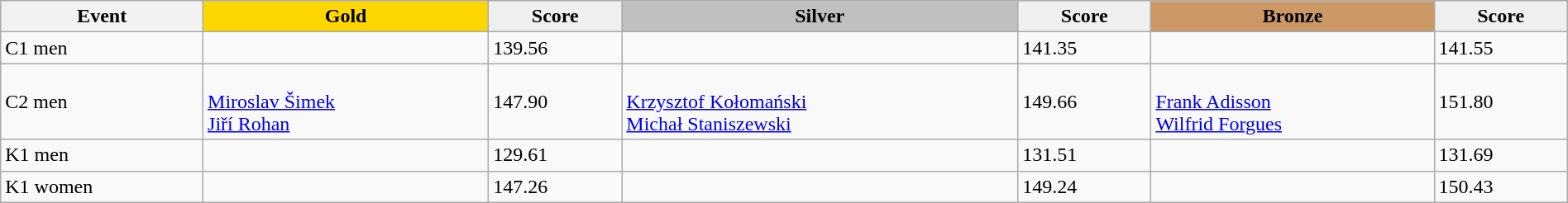<table class="wikitable" width=100%>
<tr>
<th>Event</th>
<td align=center bgcolor="gold"><strong>Gold</strong></td>
<td align=center bgcolor="EFEFEF"><strong>Score</strong></td>
<td align=center bgcolor="silver"><strong>Silver</strong></td>
<td align=center bgcolor="EFEFEF"><strong>Score</strong></td>
<td align=center bgcolor="CC9966"><strong>Bronze</strong></td>
<td align=center bgcolor="EFEFEF"><strong>Score</strong></td>
</tr>
<tr>
<td>C1 men</td>
<td></td>
<td>139.56</td>
<td></td>
<td>141.35</td>
<td></td>
<td>141.55</td>
</tr>
<tr>
<td>C2 men</td>
<td><br><a href='#'>Miroslav Šimek</a><br><a href='#'>Jiří Rohan</a></td>
<td>147.90</td>
<td><br><a href='#'>Krzysztof Kołomański</a><br><a href='#'>Michał Staniszewski</a></td>
<td>149.66</td>
<td><br><a href='#'>Frank Adisson</a><br><a href='#'>Wilfrid Forgues</a></td>
<td>151.80</td>
</tr>
<tr>
<td>K1 men</td>
<td></td>
<td>129.61</td>
<td></td>
<td>131.51</td>
<td></td>
<td>131.69</td>
</tr>
<tr>
<td>K1 women</td>
<td></td>
<td>147.26</td>
<td></td>
<td>149.24</td>
<td></td>
<td>150.43</td>
</tr>
</table>
